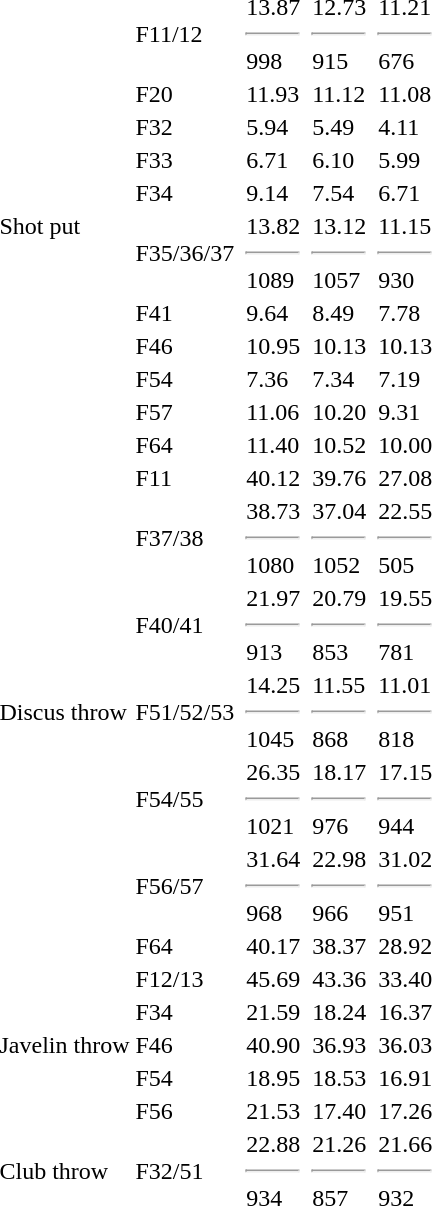<table>
<tr>
<td rowspan="11">Shot put</td>
<td>F11/12</td>
<td></td>
<td>13.87 <hr>998</td>
<td></td>
<td>12.73<hr>915</td>
<td></td>
<td>11.21 <hr>676</td>
</tr>
<tr>
<td>F20</td>
<td></td>
<td>11.93 </td>
<td></td>
<td>11.12</td>
<td></td>
<td>11.08</td>
</tr>
<tr>
<td>F32</td>
<td></td>
<td>5.94</td>
<td></td>
<td>5.49 </td>
<td></td>
<td>4.11</td>
</tr>
<tr>
<td>F33</td>
<td></td>
<td>6.71 </td>
<td></td>
<td>6.10</td>
<td></td>
<td>5.99</td>
</tr>
<tr>
<td>F34</td>
<td></td>
<td>9.14 </td>
<td></td>
<td>7.54</td>
<td></td>
<td>6.71 </td>
</tr>
<tr>
<td>F35/36/37</td>
<td></td>
<td>13.82 <hr>1089</td>
<td></td>
<td>13.12 <hr>1057</td>
<td></td>
<td>11.15 <hr>930</td>
</tr>
<tr>
<td>F41</td>
<td></td>
<td>9.64 </td>
<td></td>
<td>8.49 </td>
<td></td>
<td>7.78</td>
</tr>
<tr>
<td>F46</td>
<td></td>
<td>10.95 </td>
<td></td>
<td>10.13</td>
<td></td>
<td>10.13</td>
</tr>
<tr>
<td>F54</td>
<td></td>
<td>7.36</td>
<td></td>
<td>7.34</td>
<td></td>
<td>7.19 </td>
</tr>
<tr>
<td>F57</td>
<td></td>
<td>11.06 </td>
<td></td>
<td>10.20</td>
<td></td>
<td>9.31 </td>
</tr>
<tr>
<td>F64</td>
<td></td>
<td>11.40</td>
<td></td>
<td>10.52 </td>
<td></td>
<td>10.00 </td>
</tr>
<tr>
<td rowspan="7">Discus throw</td>
<td>F11</td>
<td></td>
<td>40.12</td>
<td></td>
<td>39.76</td>
<td></td>
<td>27.08</td>
</tr>
<tr>
<td>F37/38</td>
<td></td>
<td>38.73 <hr>1080</td>
<td></td>
<td>37.04 <hr>1052</td>
<td></td>
<td>22.55 <hr>505</td>
</tr>
<tr>
<td>F40/41</td>
<td></td>
<td>21.97 <hr>913</td>
<td></td>
<td>20.79 <hr>853</td>
<td></td>
<td>19.55 <hr>781</td>
</tr>
<tr>
<td>F51/52/53</td>
<td></td>
<td>14.25 <hr>1045</td>
<td></td>
<td>11.55<hr>868</td>
<td></td>
<td>11.01<hr>818</td>
</tr>
<tr>
<td>F54/55</td>
<td></td>
<td>26.35 <hr>1021</td>
<td></td>
<td>18.17 <hr>976</td>
<td></td>
<td>17.15 <hr>944</td>
</tr>
<tr>
<td>F56/57</td>
<td></td>
<td>31.64 <hr>968</td>
<td></td>
<td>22.98 <hr>966</td>
<td></td>
<td>31.02<hr>951</td>
</tr>
<tr>
<td>F64</td>
<td></td>
<td>40.17</td>
<td></td>
<td>38.37 </td>
<td></td>
<td>28.92 </td>
</tr>
<tr>
<td rowspan="5">Javelin throw</td>
<td>F12/13</td>
<td></td>
<td>45.69 </td>
<td></td>
<td>43.36 </td>
<td></td>
<td>33.40 </td>
</tr>
<tr>
<td>F34</td>
<td></td>
<td>21.59 </td>
<td></td>
<td>18.24 </td>
<td></td>
<td>16.37 </td>
</tr>
<tr>
<td>F46</td>
<td></td>
<td>40.90 </td>
<td></td>
<td>36.93 </td>
<td></td>
<td>36.03</td>
</tr>
<tr>
<td>F54</td>
<td></td>
<td>18.95 </td>
<td></td>
<td>18.53</td>
<td></td>
<td>16.91</td>
</tr>
<tr>
<td>F56</td>
<td></td>
<td>21.53 </td>
<td></td>
<td>17.40 </td>
<td></td>
<td>17.26 </td>
</tr>
<tr>
<td>Club throw</td>
<td>F32/51</td>
<td></td>
<td>22.88 <hr>934</td>
<td></td>
<td>21.26<hr>857</td>
<td></td>
<td>21.66 <hr>932</td>
</tr>
</table>
